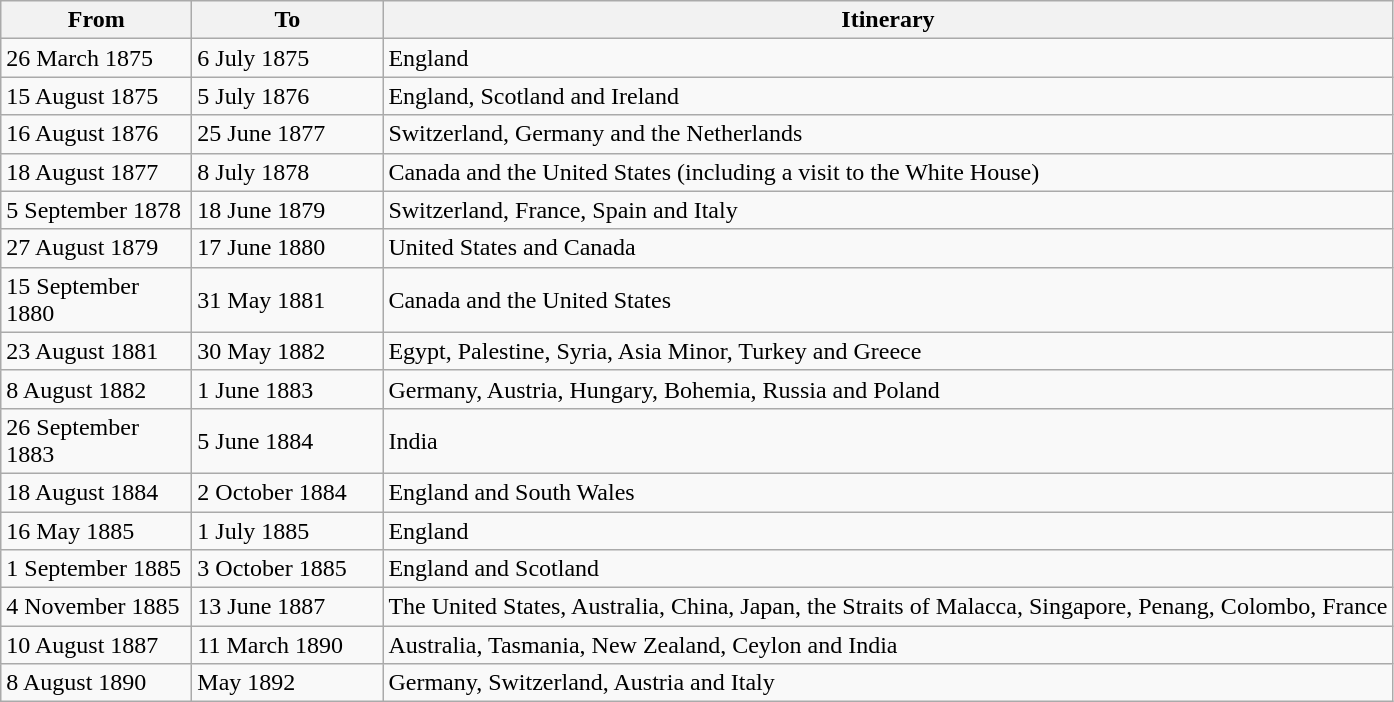<table class="wikitable">
<tr>
<th scope="col" width="120">From</th>
<th scope="col" width="120">To</th>
<th>Itinerary</th>
</tr>
<tr>
<td>26 March 1875</td>
<td>6 July 1875</td>
<td>England</td>
</tr>
<tr>
<td>15 August 1875</td>
<td>5 July 1876</td>
<td>England, Scotland and Ireland</td>
</tr>
<tr>
<td>16 August 1876</td>
<td>25 June 1877</td>
<td>Switzerland, Germany and the Netherlands</td>
</tr>
<tr>
<td>18 August 1877</td>
<td>8 July 1878</td>
<td>Canada and the United States (including a visit to the White House)</td>
</tr>
<tr>
<td>5 September 1878</td>
<td>18 June 1879</td>
<td>Switzerland, France, Spain and Italy</td>
</tr>
<tr>
<td>27 August 1879</td>
<td>17 June 1880</td>
<td>United States and Canada</td>
</tr>
<tr>
<td>15 September 1880</td>
<td>31 May 1881</td>
<td>Canada and the United States</td>
</tr>
<tr>
<td>23 August 1881</td>
<td>30 May 1882</td>
<td>Egypt, Palestine, Syria, Asia Minor, Turkey and Greece</td>
</tr>
<tr>
<td>8 August 1882</td>
<td>1 June 1883</td>
<td>Germany, Austria, Hungary, Bohemia, Russia and Poland</td>
</tr>
<tr>
<td>26 September 1883</td>
<td>5 June 1884</td>
<td>India</td>
</tr>
<tr>
<td>18 August 1884</td>
<td>2 October 1884</td>
<td>England and South Wales</td>
</tr>
<tr>
<td>16 May 1885</td>
<td>1 July 1885</td>
<td>England</td>
</tr>
<tr>
<td>1 September 1885</td>
<td>3 October 1885</td>
<td>England and Scotland</td>
</tr>
<tr>
<td – valign="top">4 November 1885</td>
<td – valign="top">13 June 1887</td>
<td>The United States, Australia, China, Japan, the Straits of Malacca, Singapore, Penang, Colombo, France</td>
</tr>
<tr>
<td>10 August 1887</td>
<td>11 March 1890</td>
<td>Australia, Tasmania, New Zealand, Ceylon and India</td>
</tr>
<tr>
<td>8 August 1890</td>
<td>May 1892</td>
<td>Germany, Switzerland, Austria and Italy</td>
</tr>
</table>
